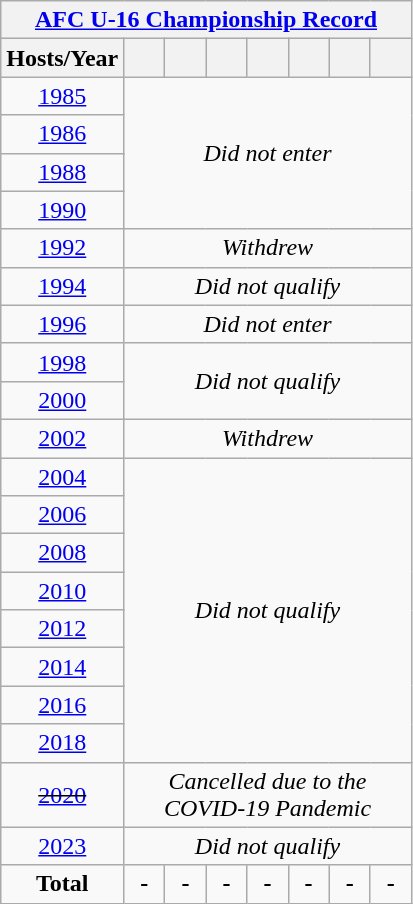<table class="wikitable" style="text-align: center;">
<tr>
<th colspan=9><a href='#'>AFC U-16 Championship Record</a></th>
</tr>
<tr>
<th>Hosts/Year</th>
<th width=20></th>
<th width=20></th>
<th width=20></th>
<th width=20></th>
<th width=20></th>
<th width=20></th>
<th width=20></th>
</tr>
<tr>
<td> <a href='#'>1985</a></td>
<td rowspan=4 colspan=7><em>Did not enter</em></td>
</tr>
<tr>
<td> <a href='#'>1986</a></td>
</tr>
<tr>
<td> <a href='#'>1988</a></td>
</tr>
<tr>
<td> <a href='#'>1990</a></td>
</tr>
<tr>
<td> <a href='#'>1992</a></td>
<td rowspan=1 colspan=7><em>Withdrew</em></td>
</tr>
<tr>
<td> <a href='#'>1994</a></td>
<td rowspan=1 colspan=7><em>Did not qualify</em></td>
</tr>
<tr>
<td> <a href='#'>1996</a></td>
<td rowspan=1 colspan=7><em>Did not enter</em></td>
</tr>
<tr>
<td> <a href='#'>1998</a></td>
<td rowspan=2 colspan=7><em>Did not qualify</em></td>
</tr>
<tr>
<td> <a href='#'>2000</a></td>
</tr>
<tr>
<td> <a href='#'>2002</a></td>
<td rowspan=1 colspan=7><em>Withdrew</em></td>
</tr>
<tr>
<td> <a href='#'>2004</a></td>
<td rowspan=8 colspan=8><em>Did not qualify</em></td>
</tr>
<tr>
<td> <a href='#'>2006</a></td>
</tr>
<tr>
<td> <a href='#'>2008</a></td>
</tr>
<tr>
<td> <a href='#'>2010</a></td>
</tr>
<tr>
<td> <a href='#'>2012</a></td>
</tr>
<tr>
<td> <a href='#'>2014</a></td>
</tr>
<tr>
<td> <a href='#'>2016</a></td>
</tr>
<tr>
<td> <a href='#'>2018</a></td>
</tr>
<tr>
<td> <s><a href='#'>2020</a></s></td>
<td colspan=9><em>Cancelled due to the COVID-19 Pandemic</em></td>
</tr>
<tr>
<td> <a href='#'>2023</a></td>
<td colspan=8><em>Did not qualify</em></td>
</tr>
<tr>
<td><strong>Total</strong></td>
<td><strong>-</strong></td>
<td><strong>-</strong></td>
<td><strong>-</strong></td>
<td><strong>-</strong></td>
<td><strong>-</strong></td>
<td><strong>-</strong></td>
<td><strong>-</strong></td>
</tr>
</table>
